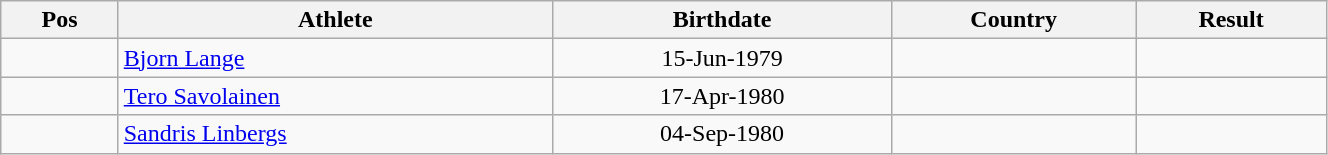<table class="wikitable"  style="text-align:center; width:70%;">
<tr>
<th>Pos</th>
<th>Athlete</th>
<th>Birthdate</th>
<th>Country</th>
<th>Result</th>
</tr>
<tr>
<td align=center></td>
<td align=left><a href='#'>Bjorn Lange</a></td>
<td>15-Jun-1979</td>
<td align=left></td>
<td></td>
</tr>
<tr>
<td align=center></td>
<td align=left><a href='#'>Tero Savolainen</a></td>
<td>17-Apr-1980</td>
<td align=left></td>
<td></td>
</tr>
<tr>
<td align=center></td>
<td align=left><a href='#'>Sandris Linbergs</a></td>
<td>04-Sep-1980</td>
<td align=left></td>
<td></td>
</tr>
</table>
